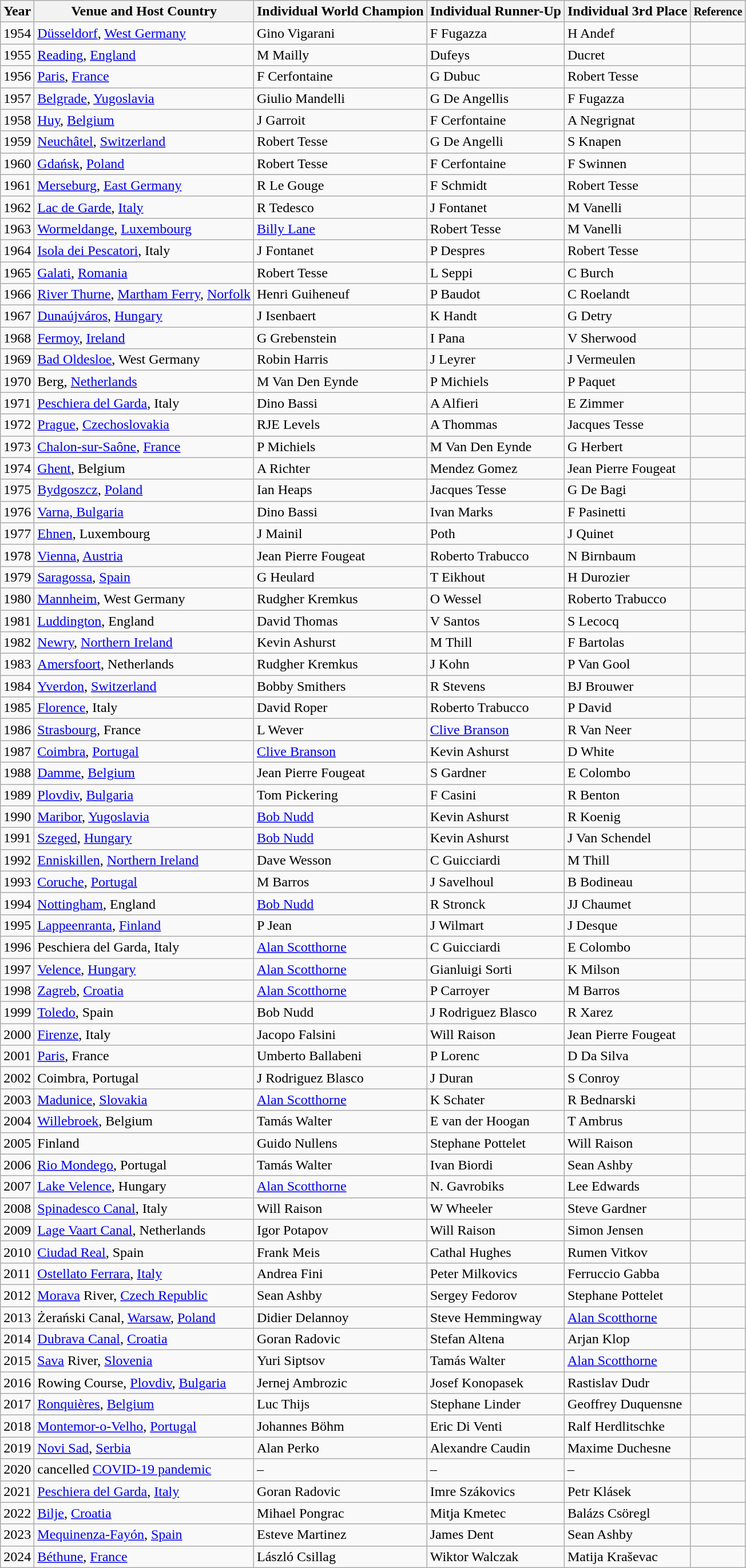<table class="wikitable">
<tr>
<th>Year</th>
<th>Venue and Host Country</th>
<th>Individual World Champion</th>
<th>Individual Runner-Up</th>
<th>Individual 3rd Place</th>
<th><small>Reference</small></th>
</tr>
<tr>
<td>1954</td>
<td> <a href='#'>Düsseldorf</a>, <a href='#'>West Germany</a></td>
<td> Gino Vigarani</td>
<td> F Fugazza</td>
<td> H Andef</td>
<td></td>
</tr>
<tr>
<td>1955</td>
<td> <a href='#'>Reading</a>, <a href='#'>England</a></td>
<td> M Mailly</td>
<td> Dufeys</td>
<td> Ducret</td>
<td></td>
</tr>
<tr>
<td>1956</td>
<td> <a href='#'>Paris</a>, <a href='#'>France</a></td>
<td> F Cerfontaine</td>
<td> G Dubuc</td>
<td> Robert Tesse</td>
<td></td>
</tr>
<tr>
<td>1957</td>
<td> <a href='#'>Belgrade</a>, <a href='#'>Yugoslavia</a></td>
<td> Giulio Mandelli</td>
<td> G De Angellis</td>
<td> F Fugazza</td>
<td></td>
</tr>
<tr>
<td>1958</td>
<td> <a href='#'>Huy</a>, <a href='#'>Belgium</a></td>
<td> J Garroit</td>
<td> F Cerfontaine</td>
<td> A Negrignat</td>
<td></td>
</tr>
<tr>
<td>1959</td>
<td> <a href='#'>Neuchâtel</a>, <a href='#'>Switzerland</a></td>
<td> Robert Tesse</td>
<td> G De Angelli</td>
<td> S Knapen</td>
<td></td>
</tr>
<tr>
<td>1960</td>
<td> <a href='#'>Gdańsk</a>, <a href='#'>Poland</a></td>
<td> Robert Tesse</td>
<td> F Cerfontaine</td>
<td> F Swinnen</td>
<td></td>
</tr>
<tr>
<td>1961</td>
<td> <a href='#'>Merseburg</a>, <a href='#'>East Germany</a></td>
<td> R Le Gouge</td>
<td> F Schmidt</td>
<td> Robert Tesse</td>
<td></td>
</tr>
<tr>
<td>1962</td>
<td>  <a href='#'>Lac de Garde</a>, <a href='#'>Italy</a></td>
<td> R Tedesco</td>
<td> J Fontanet</td>
<td> M Vanelli</td>
<td></td>
</tr>
<tr>
<td>1963</td>
<td> <a href='#'>Wormeldange</a>, <a href='#'>Luxembourg</a></td>
<td> <a href='#'>Billy Lane</a></td>
<td> Robert Tesse</td>
<td> M Vanelli</td>
<td></td>
</tr>
<tr>
<td>1964</td>
<td> <a href='#'>Isola dei Pescatori</a>, Italy</td>
<td> J Fontanet</td>
<td> P Despres</td>
<td> Robert Tesse</td>
<td></td>
</tr>
<tr>
<td>1965</td>
<td> <a href='#'>Galati</a>, <a href='#'>Romania</a></td>
<td> Robert Tesse</td>
<td> L Seppi</td>
<td> C Burch</td>
<td></td>
</tr>
<tr>
<td>1966</td>
<td>  <a href='#'>River Thurne</a>, <a href='#'>Martham Ferry</a>, <a href='#'>Norfolk</a></td>
<td> Henri Guiheneuf</td>
<td> P Baudot</td>
<td> C Roelandt</td>
<td></td>
</tr>
<tr>
<td>1967</td>
<td> <a href='#'>Dunaújváros</a>, <a href='#'>Hungary</a></td>
<td> J Isenbaert</td>
<td> K Handt</td>
<td> G Detry</td>
<td></td>
</tr>
<tr>
<td>1968</td>
<td> <a href='#'>Fermoy</a>, <a href='#'>Ireland</a></td>
<td> G Grebenstein</td>
<td> I Pana</td>
<td> V Sherwood</td>
<td></td>
</tr>
<tr>
<td>1969</td>
<td> <a href='#'>Bad Oldesloe</a>, West Germany</td>
<td> Robin Harris</td>
<td> J Leyrer</td>
<td> J Vermeulen</td>
<td></td>
</tr>
<tr>
<td>1970</td>
<td> Berg, <a href='#'>Netherlands</a></td>
<td> M Van Den Eynde</td>
<td> P Michiels</td>
<td> P Paquet</td>
<td></td>
</tr>
<tr>
<td>1971</td>
<td> <a href='#'>Peschiera del Garda</a>, Italy</td>
<td> Dino Bassi</td>
<td> A Alfieri</td>
<td> E Zimmer</td>
<td></td>
</tr>
<tr>
<td>1972</td>
<td> <a href='#'>Prague</a>, <a href='#'>Czechoslovakia</a></td>
<td> RJE Levels</td>
<td> A Thommas</td>
<td> Jacques Tesse</td>
<td></td>
</tr>
<tr>
<td>1973</td>
<td> <a href='#'>Chalon-sur-Saône</a>, <a href='#'>France</a></td>
<td> P Michiels</td>
<td> M Van Den Eynde</td>
<td> G Herbert</td>
<td></td>
</tr>
<tr>
<td>1974</td>
<td> <a href='#'>Ghent</a>, Belgium</td>
<td> A Richter</td>
<td> Mendez Gomez</td>
<td> Jean Pierre Fougeat</td>
<td></td>
</tr>
<tr>
<td>1975</td>
<td> <a href='#'>Bydgoszcz</a>, <a href='#'>Poland</a></td>
<td> Ian Heaps</td>
<td> Jacques Tesse</td>
<td> G De Bagi</td>
<td></td>
</tr>
<tr>
<td>1976</td>
<td> <a href='#'>Varna, Bulgaria</a></td>
<td> Dino Bassi</td>
<td> Ivan Marks</td>
<td> F Pasinetti</td>
<td></td>
</tr>
<tr>
<td>1977</td>
<td> <a href='#'>Ehnen</a>, Luxembourg</td>
<td> J Mainil</td>
<td> Poth</td>
<td> J Quinet</td>
<td></td>
</tr>
<tr>
<td>1978</td>
<td> <a href='#'>Vienna</a>, <a href='#'>Austria</a></td>
<td> Jean Pierre Fougeat</td>
<td> Roberto Trabucco</td>
<td> N Birnbaum</td>
<td></td>
</tr>
<tr>
<td>1979</td>
<td> <a href='#'>Saragossa</a>, <a href='#'>Spain</a></td>
<td> G Heulard</td>
<td> T Eikhout</td>
<td> H Durozier</td>
<td></td>
</tr>
<tr>
<td>1980</td>
<td> <a href='#'>Mannheim</a>, West Germany</td>
<td> Rudgher Kremkus</td>
<td> O Wessel</td>
<td> Roberto Trabucco</td>
<td></td>
</tr>
<tr>
<td>1981</td>
<td> <a href='#'>Luddington</a>, England</td>
<td> David Thomas</td>
<td> V Santos</td>
<td> S Lecocq</td>
<td></td>
</tr>
<tr>
<td>1982</td>
<td> <a href='#'>Newry</a>, <a href='#'>Northern Ireland</a></td>
<td> Kevin Ashurst</td>
<td> M Thill</td>
<td> F Bartolas</td>
<td></td>
</tr>
<tr>
<td>1983</td>
<td> <a href='#'>Amersfoort</a>, Netherlands</td>
<td> Rudgher Kremkus</td>
<td> J Kohn</td>
<td> P Van Gool</td>
<td></td>
</tr>
<tr>
<td>1984</td>
<td> <a href='#'>Yverdon</a>, <a href='#'>Switzerland</a></td>
<td> Bobby Smithers</td>
<td> R Stevens</td>
<td> BJ Brouwer</td>
<td></td>
</tr>
<tr>
<td>1985</td>
<td> <a href='#'>Florence</a>, Italy</td>
<td> David Roper</td>
<td> Roberto Trabucco</td>
<td> P David</td>
<td></td>
</tr>
<tr>
<td>1986</td>
<td> <a href='#'>Strasbourg</a>, France</td>
<td> L Wever</td>
<td> <a href='#'>Clive Branson</a></td>
<td> R Van Neer</td>
<td></td>
</tr>
<tr>
<td>1987</td>
<td> <a href='#'>Coimbra</a>, <a href='#'>Portugal</a></td>
<td> <a href='#'>Clive Branson</a></td>
<td> Kevin Ashurst</td>
<td> D White</td>
<td></td>
</tr>
<tr>
<td>1988</td>
<td> <a href='#'>Damme</a>, <a href='#'>Belgium</a></td>
<td> Jean Pierre Fougeat</td>
<td> S Gardner</td>
<td> E Colombo</td>
<td></td>
</tr>
<tr>
<td>1989</td>
<td> <a href='#'>Plovdiv</a>, <a href='#'>Bulgaria</a></td>
<td> Tom Pickering</td>
<td> F Casini</td>
<td> R Benton</td>
<td></td>
</tr>
<tr>
<td>1990</td>
<td> <a href='#'>Maribor</a>, <a href='#'>Yugoslavia</a></td>
<td> <a href='#'>Bob Nudd</a></td>
<td> Kevin Ashurst</td>
<td> R Koenig</td>
<td></td>
</tr>
<tr>
<td>1991</td>
<td> <a href='#'>Szeged</a>, <a href='#'>Hungary</a></td>
<td> <a href='#'>Bob Nudd</a></td>
<td> Kevin Ashurst</td>
<td> J Van Schendel</td>
<td></td>
</tr>
<tr>
<td>1992</td>
<td>  <a href='#'>Enniskillen</a>, <a href='#'>Northern Ireland</a></td>
<td> Dave Wesson</td>
<td> C Guicciardi</td>
<td> M Thill</td>
<td></td>
</tr>
<tr>
<td>1993</td>
<td> <a href='#'>Coruche</a>, <a href='#'>Portugal</a></td>
<td> M Barros</td>
<td> J Savelhoul</td>
<td> B Bodineau</td>
<td></td>
</tr>
<tr>
<td>1994</td>
<td> <a href='#'>Nottingham</a>, England</td>
<td> <a href='#'>Bob Nudd</a></td>
<td> R Stronck</td>
<td> JJ Chaumet</td>
<td></td>
</tr>
<tr>
<td>1995</td>
<td><a href='#'>Lappeenranta</a>, <a href='#'>Finland</a></td>
<td> P Jean</td>
<td> J Wilmart</td>
<td> J Desque</td>
<td></td>
</tr>
<tr>
<td>1996</td>
<td> Peschiera del Garda, Italy</td>
<td> <a href='#'>Alan Scotthorne</a></td>
<td> C Guicciardi</td>
<td> E Colombo</td>
<td></td>
</tr>
<tr>
<td>1997</td>
<td> <a href='#'>Velence</a>, <a href='#'>Hungary</a></td>
<td> <a href='#'>Alan Scotthorne</a></td>
<td> Gianluigi Sorti</td>
<td> K Milson</td>
<td></td>
</tr>
<tr>
<td>1998</td>
<td> <a href='#'>Zagreb</a>, <a href='#'>Croatia</a></td>
<td> <a href='#'>Alan Scotthorne</a></td>
<td> P Carroyer</td>
<td> M Barros</td>
<td></td>
</tr>
<tr>
<td>1999</td>
<td> <a href='#'>Toledo</a>, Spain</td>
<td> Bob Nudd</td>
<td> J Rodriguez Blasco</td>
<td> R Xarez</td>
<td></td>
</tr>
<tr>
<td>2000</td>
<td> <a href='#'>Firenze</a>, Italy</td>
<td> Jacopo Falsini</td>
<td> Will Raison</td>
<td> Jean Pierre Fougeat</td>
<td></td>
</tr>
<tr>
<td>2001</td>
<td> <a href='#'>Paris</a>, France</td>
<td> Umberto Ballabeni</td>
<td> P Lorenc</td>
<td> D Da Silva</td>
<td></td>
</tr>
<tr>
<td>2002</td>
<td> Coimbra, Portugal</td>
<td> J Rodriguez Blasco</td>
<td> J Duran</td>
<td> S Conroy</td>
<td></td>
</tr>
<tr>
<td>2003</td>
<td> <a href='#'>Madunice</a>, <a href='#'>Slovakia</a></td>
<td> <a href='#'>Alan Scotthorne</a></td>
<td> K Schater</td>
<td> R Bednarski</td>
<td></td>
</tr>
<tr>
<td>2004</td>
<td> <a href='#'>Willebroek</a>, Belgium</td>
<td> Tamás Walter</td>
<td> E van der Hoogan</td>
<td> T Ambrus</td>
<td></td>
</tr>
<tr>
<td>2005</td>
<td>  Finland</td>
<td> Guido Nullens</td>
<td> Stephane Pottelet</td>
<td> Will Raison</td>
<td></td>
</tr>
<tr>
<td>2006</td>
<td> <a href='#'>Rio Mondego</a>, Portugal</td>
<td> Tamás Walter</td>
<td> Ivan Biordi</td>
<td> Sean Ashby</td>
<td></td>
</tr>
<tr>
<td>2007</td>
<td> <a href='#'>Lake Velence</a>, Hungary</td>
<td> <a href='#'>Alan Scotthorne</a></td>
<td> N. Gavrobiks</td>
<td> Lee Edwards</td>
<td></td>
</tr>
<tr>
<td>2008</td>
<td> <a href='#'>Spinadesco Canal</a>, Italy</td>
<td> Will Raison</td>
<td> W Wheeler</td>
<td> Steve Gardner</td>
<td></td>
</tr>
<tr>
<td>2009</td>
<td> <a href='#'>Lage Vaart Canal</a>, Netherlands</td>
<td> Igor Potapov</td>
<td> Will Raison</td>
<td> Simon Jensen</td>
<td></td>
</tr>
<tr>
<td>2010</td>
<td> <a href='#'>Ciudad Real</a>, Spain</td>
<td> Frank Meis</td>
<td> Cathal Hughes</td>
<td> Rumen Vitkov</td>
<td></td>
</tr>
<tr>
<td>2011</td>
<td> <a href='#'>Ostellato Ferrara</a>, <a href='#'>Italy</a></td>
<td> Andrea Fini</td>
<td> Peter Milkovics</td>
<td> Ferruccio Gabba</td>
<td></td>
</tr>
<tr>
<td>2012</td>
<td> <a href='#'>Morava</a> River, <a href='#'>Czech Republic</a></td>
<td> Sean Ashby</td>
<td> Sergey Fedorov</td>
<td> Stephane Pottelet</td>
<td></td>
</tr>
<tr>
<td>2013</td>
<td> Żerański Canal, <a href='#'>Warsaw</a>, <a href='#'>Poland</a></td>
<td> Didier Delannoy</td>
<td> Steve Hemmingway</td>
<td> <a href='#'>Alan Scotthorne</a></td>
<td></td>
</tr>
<tr>
<td>2014</td>
<td> <a href='#'>Dubrava Canal</a>,  <a href='#'>Croatia</a></td>
<td> Goran Radovic</td>
<td> Stefan Altena</td>
<td> Arjan Klop</td>
<td></td>
</tr>
<tr>
<td>2015</td>
<td> <a href='#'>Sava</a> River, <a href='#'>Slovenia</a></td>
<td> Yuri Siptsov</td>
<td> Tamás Walter</td>
<td> <a href='#'>Alan Scotthorne</a></td>
<td></td>
</tr>
<tr>
<td>2016</td>
<td> Rowing Course, <a href='#'>Plovdiv</a>, <a href='#'>Bulgaria</a></td>
<td> Jernej Ambrozic</td>
<td> Josef Konopasek</td>
<td> Rastislav Dudr</td>
<td></td>
</tr>
<tr>
<td>2017</td>
<td> <a href='#'>Ronquières</a>, <a href='#'>Belgium</a></td>
<td> Luc Thijs</td>
<td> Stephane Linder</td>
<td> Geoffrey Duquensne</td>
<td></td>
</tr>
<tr>
<td>2018</td>
<td> <a href='#'>Montemor-o-Velho</a>, <a href='#'>Portugal</a></td>
<td> Johannes Böhm</td>
<td> Eric Di Venti</td>
<td> Ralf Herdlitschke</td>
<td></td>
</tr>
<tr>
<td>2019</td>
<td> <a href='#'>Novi Sad</a>, <a href='#'>Serbia</a></td>
<td> Alan Perko</td>
<td> Alexandre Caudin</td>
<td>  Maxime Duchesne</td>
<td></td>
</tr>
<tr>
<td>2020</td>
<td>cancelled <a href='#'>COVID-19 pandemic</a></td>
<td>–</td>
<td>–</td>
<td>–</td>
<td></td>
</tr>
<tr>
<td>2021</td>
<td> <a href='#'>Peschiera del Garda</a>, <a href='#'>Italy</a></td>
<td> Goran Radovic</td>
<td> Imre Szákovics</td>
<td> Petr Klásek</td>
<td></td>
</tr>
<tr>
<td>2022</td>
<td> <a href='#'>Bilje</a>, <a href='#'>Croatia</a></td>
<td> Mihael Pongrac</td>
<td> Mitja Kmetec</td>
<td> Balázs Csöregl</td>
<td></td>
</tr>
<tr>
<td>2023</td>
<td> <a href='#'>Mequinenza-Fayón</a>, <a href='#'>Spain</a></td>
<td> Esteve Martinez</td>
<td> James Dent</td>
<td> Sean Ashby</td>
<td></td>
</tr>
<tr>
<td>2024</td>
<td> <a href='#'>Béthune</a>, <a href='#'>France</a></td>
<td> László Csillag</td>
<td> Wiktor Walczak</td>
<td> Matija Kraševac</td>
<td></td>
</tr>
</table>
